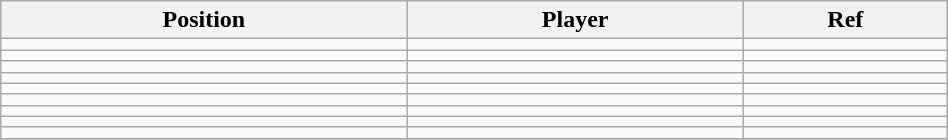<table class="wikitable sortable" style="width:50%; text-align:center; font-size:100%; text-align:left;">
<tr>
<th><strong>Position</strong></th>
<th><strong>Player</strong></th>
<th><strong>Ref</strong></th>
</tr>
<tr>
<td></td>
<td></td>
<td></td>
</tr>
<tr>
<td></td>
<td></td>
<td></td>
</tr>
<tr>
<td></td>
<td></td>
<td></td>
</tr>
<tr>
<td></td>
<td></td>
<td></td>
</tr>
<tr>
<td></td>
<td></td>
<td></td>
</tr>
<tr>
<td></td>
<td></td>
<td></td>
</tr>
<tr>
<td></td>
<td></td>
<td></td>
</tr>
<tr>
<td></td>
<td></td>
<td></td>
</tr>
<tr>
<td></td>
<td></td>
<td></td>
</tr>
<tr>
</tr>
</table>
